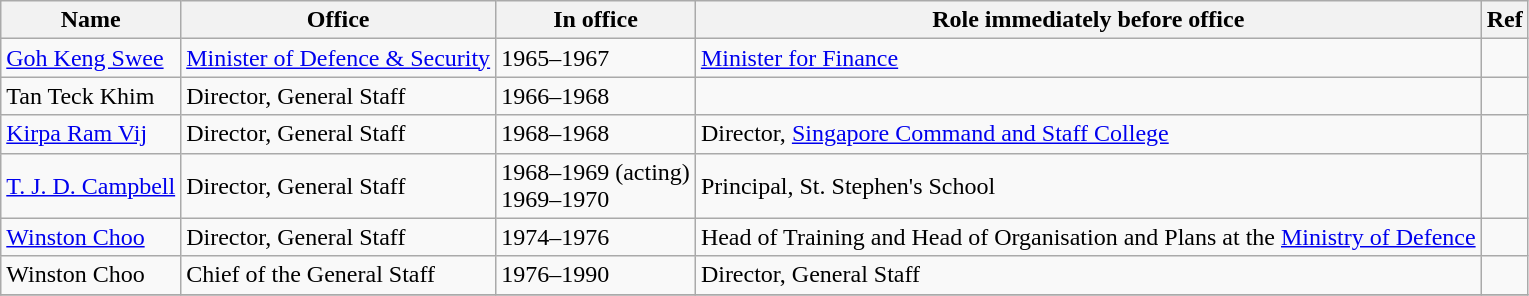<table class="wikitable">
<tr>
<th>Name</th>
<th>Office</th>
<th>In office</th>
<th>Role immediately before office</th>
<th>Ref</th>
</tr>
<tr>
<td><a href='#'>Goh Keng Swee</a></td>
<td><a href='#'>Minister of Defence & Security</a></td>
<td>1965–1967</td>
<td><a href='#'>Minister for Finance</a></td>
<td></td>
</tr>
<tr>
<td>Tan Teck Khim</td>
<td>Director, General Staff</td>
<td>1966–1968</td>
<td></td>
<td></td>
</tr>
<tr>
<td><a href='#'>Kirpa Ram Vij</a></td>
<td>Director, General Staff</td>
<td>1968–1968</td>
<td>Director, <a href='#'>Singapore Command and Staff College</a></td>
<td></td>
</tr>
<tr>
<td><a href='#'>T. J. D. Campbell</a></td>
<td>Director, General Staff</td>
<td>1968–1969 (acting)<br>1969–1970</td>
<td>Principal, St. Stephen's School</td>
<td></td>
</tr>
<tr>
<td><a href='#'>Winston Choo</a></td>
<td>Director, General Staff</td>
<td>1974–1976</td>
<td>Head of Training and Head of Organisation and Plans at the <a href='#'>Ministry of Defence</a></td>
<td></td>
</tr>
<tr>
<td>Winston Choo</td>
<td>Chief of the General Staff</td>
<td>1976–1990</td>
<td>Director, General Staff</td>
<td></td>
</tr>
<tr>
</tr>
</table>
